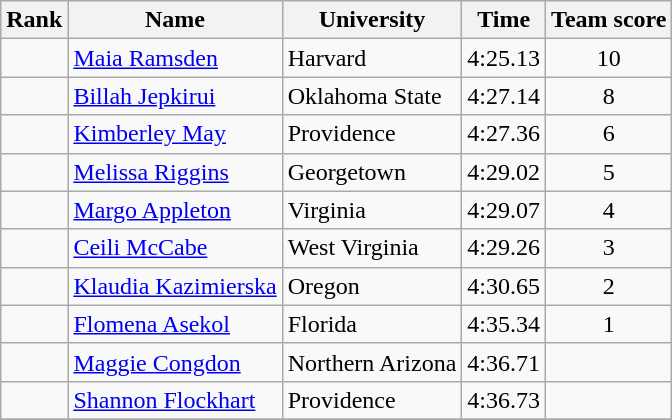<table class="wikitable sortable plainrowheaders" style="text-align:center">
<tr>
<th scope="col">Rank</th>
<th scope="col">Name</th>
<th scope="col">University</th>
<th scope="col">Time</th>
<th scope="col">Team score</th>
</tr>
<tr>
<td></td>
<td align=left> <a href='#'>Maia Ramsden</a></td>
<td align=left>Harvard</td>
<td>4:25.13</td>
<td>10</td>
</tr>
<tr>
<td></td>
<td align=left> <a href='#'>Billah Jepkirui</a></td>
<td align=left>Oklahoma State</td>
<td>4:27.14</td>
<td>8</td>
</tr>
<tr>
<td></td>
<td align=left> <a href='#'>Kimberley May</a></td>
<td align=left>Providence</td>
<td>4:27.36</td>
<td>6</td>
</tr>
<tr>
<td></td>
<td align=left> <a href='#'>Melissa Riggins</a></td>
<td align=left>Georgetown</td>
<td>4:29.02</td>
<td>5</td>
</tr>
<tr>
<td></td>
<td align=left> <a href='#'>Margo Appleton</a></td>
<td align=left>Virginia</td>
<td>4:29.07</td>
<td>4</td>
</tr>
<tr>
<td></td>
<td align=left> <a href='#'>Ceili McCabe</a></td>
<td align=left>West Virginia</td>
<td>4:29.26</td>
<td>3</td>
</tr>
<tr>
<td></td>
<td align=left> <a href='#'>Klaudia Kazimierska</a></td>
<td align=left>Oregon</td>
<td>4:30.65</td>
<td>2</td>
</tr>
<tr>
<td></td>
<td align=left> <a href='#'>Flomena Asekol</a></td>
<td align=left>Florida</td>
<td>4:35.34</td>
<td>1</td>
</tr>
<tr>
<td></td>
<td align=left> <a href='#'>Maggie Congdon</a></td>
<td align=left>Northern Arizona</td>
<td>4:36.71</td>
<td></td>
</tr>
<tr>
<td></td>
<td align=left> <a href='#'>Shannon Flockhart</a></td>
<td align=left>Providence</td>
<td>4:36.73</td>
<td></td>
</tr>
<tr>
</tr>
</table>
